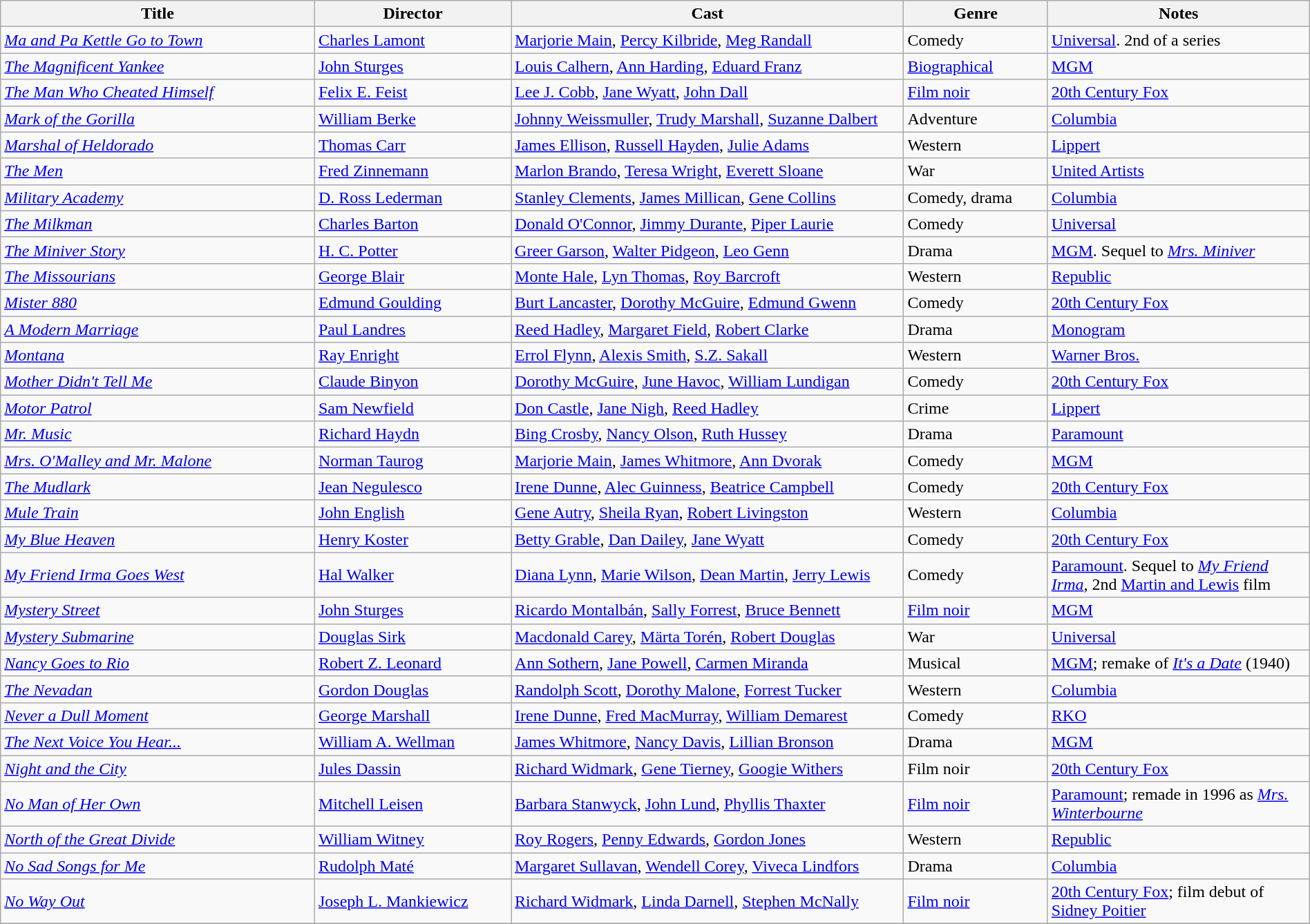<table class="wikitable" style="width:100%;">
<tr>
<th style="width:24%;">Title</th>
<th style="width:15%;">Director</th>
<th style="width:30%;">Cast</th>
<th style="width:11%;">Genre</th>
<th style="width:20%;">Notes</th>
</tr>
<tr>
<td><em><a href='#'>Ma and Pa Kettle Go to Town</a></em></td>
<td><a href='#'>Charles Lamont</a></td>
<td><a href='#'>Marjorie Main</a>, <a href='#'>Percy Kilbride</a>, <a href='#'>Meg Randall</a></td>
<td>Comedy</td>
<td><a href='#'>Universal</a>. 2nd of a series</td>
</tr>
<tr>
<td><em><a href='#'>The Magnificent Yankee</a></em></td>
<td><a href='#'>John Sturges</a></td>
<td><a href='#'>Louis Calhern</a>, <a href='#'>Ann Harding</a>, <a href='#'>Eduard Franz</a></td>
<td><a href='#'>Biographical</a></td>
<td><a href='#'>MGM</a></td>
</tr>
<tr>
<td><em><a href='#'>The Man Who Cheated Himself</a></em></td>
<td><a href='#'>Felix E. Feist</a></td>
<td><a href='#'>Lee J. Cobb</a>, <a href='#'>Jane Wyatt</a>, <a href='#'>John Dall</a></td>
<td><a href='#'>Film noir</a></td>
<td><a href='#'>20th Century Fox</a></td>
</tr>
<tr>
<td><em><a href='#'>Mark of the Gorilla</a></em></td>
<td><a href='#'>William Berke</a></td>
<td><a href='#'>Johnny Weissmuller</a>, <a href='#'>Trudy Marshall</a>, <a href='#'>Suzanne Dalbert</a></td>
<td>Adventure</td>
<td><a href='#'>Columbia</a></td>
</tr>
<tr>
<td><em><a href='#'>Marshal of Heldorado</a></em></td>
<td><a href='#'>Thomas Carr</a></td>
<td><a href='#'>James Ellison</a>, <a href='#'>Russell Hayden</a>, <a href='#'>Julie Adams</a></td>
<td>Western</td>
<td><a href='#'>Lippert</a></td>
</tr>
<tr>
<td><em><a href='#'>The Men</a></em></td>
<td><a href='#'>Fred Zinnemann</a></td>
<td><a href='#'>Marlon Brando</a>, <a href='#'>Teresa Wright</a>, <a href='#'>Everett Sloane</a></td>
<td>War</td>
<td><a href='#'>United Artists</a></td>
</tr>
<tr>
<td><em><a href='#'>Military Academy</a></em></td>
<td><a href='#'>D. Ross Lederman</a></td>
<td><a href='#'>Stanley Clements</a>, <a href='#'>James Millican</a>, <a href='#'>Gene Collins</a></td>
<td>Comedy, drama</td>
<td><a href='#'>Columbia</a></td>
</tr>
<tr>
<td><em><a href='#'>The Milkman</a></em></td>
<td><a href='#'>Charles Barton</a></td>
<td><a href='#'>Donald O'Connor</a>, <a href='#'>Jimmy Durante</a>, <a href='#'>Piper Laurie</a></td>
<td>Comedy</td>
<td><a href='#'>Universal</a></td>
</tr>
<tr>
<td><em><a href='#'>The Miniver Story</a></em></td>
<td><a href='#'>H. C. Potter</a></td>
<td><a href='#'>Greer Garson</a>, <a href='#'>Walter Pidgeon</a>, <a href='#'>Leo Genn</a></td>
<td>Drama</td>
<td><a href='#'>MGM</a>. Sequel to <em><a href='#'>Mrs. Miniver</a></em></td>
</tr>
<tr>
<td><em><a href='#'>The Missourians</a></em></td>
<td><a href='#'>George Blair</a></td>
<td><a href='#'>Monte Hale</a>, <a href='#'>Lyn Thomas</a>, <a href='#'>Roy Barcroft</a></td>
<td>Western</td>
<td><a href='#'>Republic</a></td>
</tr>
<tr>
<td><em><a href='#'>Mister 880</a></em></td>
<td><a href='#'>Edmund Goulding</a></td>
<td><a href='#'>Burt Lancaster</a>, <a href='#'>Dorothy McGuire</a>, <a href='#'>Edmund Gwenn</a></td>
<td>Comedy</td>
<td><a href='#'>20th Century Fox</a></td>
</tr>
<tr>
<td><em><a href='#'>A Modern Marriage</a></em></td>
<td><a href='#'>Paul Landres</a></td>
<td><a href='#'>Reed Hadley</a>, <a href='#'>Margaret Field</a>, <a href='#'>Robert Clarke</a></td>
<td>Drama</td>
<td><a href='#'>Monogram</a></td>
</tr>
<tr>
<td><em><a href='#'>Montana</a></em></td>
<td><a href='#'>Ray Enright</a></td>
<td><a href='#'>Errol Flynn</a>, <a href='#'>Alexis Smith</a>, <a href='#'>S.Z. Sakall</a></td>
<td>Western</td>
<td><a href='#'>Warner Bros.</a></td>
</tr>
<tr>
<td><em><a href='#'>Mother Didn't Tell Me</a></em></td>
<td><a href='#'>Claude Binyon</a></td>
<td><a href='#'>Dorothy McGuire</a>, <a href='#'>June Havoc</a>, <a href='#'>William Lundigan</a></td>
<td>Comedy</td>
<td><a href='#'>20th Century Fox</a></td>
</tr>
<tr>
<td><em><a href='#'>Motor Patrol</a></em></td>
<td><a href='#'>Sam Newfield</a></td>
<td><a href='#'>Don Castle</a>, <a href='#'>Jane Nigh</a>, <a href='#'>Reed Hadley</a></td>
<td>Crime</td>
<td><a href='#'>Lippert</a></td>
</tr>
<tr>
<td><em><a href='#'>Mr. Music</a></em></td>
<td><a href='#'>Richard Haydn</a></td>
<td><a href='#'>Bing Crosby</a>, <a href='#'>Nancy Olson</a>, <a href='#'>Ruth Hussey</a></td>
<td>Drama</td>
<td><a href='#'>Paramount</a></td>
</tr>
<tr>
<td><em><a href='#'>Mrs. O'Malley and Mr. Malone</a></em></td>
<td><a href='#'>Norman Taurog</a></td>
<td><a href='#'>Marjorie Main</a>, <a href='#'>James Whitmore</a>, <a href='#'>Ann Dvorak</a></td>
<td>Comedy</td>
<td><a href='#'>MGM</a></td>
</tr>
<tr>
<td><em><a href='#'>The Mudlark</a></em></td>
<td><a href='#'>Jean Negulesco</a></td>
<td><a href='#'>Irene Dunne</a>, <a href='#'>Alec Guinness</a>, <a href='#'>Beatrice Campbell</a></td>
<td>Comedy</td>
<td><a href='#'>20th Century Fox</a></td>
</tr>
<tr>
<td><em><a href='#'>Mule Train</a></em></td>
<td><a href='#'>John English</a></td>
<td><a href='#'>Gene Autry</a>, <a href='#'>Sheila Ryan</a>, <a href='#'>Robert Livingston</a></td>
<td>Western</td>
<td><a href='#'>Columbia</a></td>
</tr>
<tr>
<td><em><a href='#'>My Blue Heaven</a></em></td>
<td><a href='#'>Henry Koster</a></td>
<td><a href='#'>Betty Grable</a>, <a href='#'>Dan Dailey</a>, <a href='#'>Jane Wyatt</a></td>
<td>Comedy</td>
<td><a href='#'>20th Century Fox</a></td>
</tr>
<tr>
<td><em><a href='#'>My Friend Irma Goes West</a></em></td>
<td><a href='#'>Hal Walker</a></td>
<td><a href='#'>Diana Lynn</a>, <a href='#'>Marie Wilson</a>, <a href='#'>Dean Martin</a>, <a href='#'>Jerry Lewis</a></td>
<td>Comedy</td>
<td><a href='#'>Paramount</a>. Sequel to <em><a href='#'>My Friend Irma</a></em>, 2nd <a href='#'>Martin and Lewis</a> film</td>
</tr>
<tr>
<td><em><a href='#'>Mystery Street</a></em></td>
<td><a href='#'>John Sturges</a></td>
<td><a href='#'>Ricardo Montalbán</a>, <a href='#'>Sally Forrest</a>, <a href='#'>Bruce Bennett</a></td>
<td><a href='#'>Film noir</a></td>
<td><a href='#'>MGM</a></td>
</tr>
<tr>
<td><em><a href='#'>Mystery Submarine</a></em></td>
<td><a href='#'>Douglas Sirk</a></td>
<td><a href='#'>Macdonald Carey</a>, <a href='#'>Märta Torén</a>, <a href='#'>Robert Douglas</a></td>
<td>War</td>
<td><a href='#'>Universal</a></td>
</tr>
<tr>
<td><em><a href='#'>Nancy Goes to Rio</a></em></td>
<td><a href='#'>Robert Z. Leonard</a></td>
<td><a href='#'>Ann Sothern</a>, <a href='#'>Jane Powell</a>, <a href='#'>Carmen Miranda</a></td>
<td>Musical</td>
<td><a href='#'>MGM</a>; remake of <em><a href='#'>It's a Date</a></em> (1940)</td>
</tr>
<tr>
<td><em><a href='#'>The Nevadan</a></em></td>
<td><a href='#'>Gordon Douglas</a></td>
<td><a href='#'>Randolph Scott</a>, <a href='#'>Dorothy Malone</a>, <a href='#'>Forrest Tucker</a></td>
<td>Western</td>
<td><a href='#'>Columbia</a></td>
</tr>
<tr>
<td><em><a href='#'>Never a Dull Moment</a></em></td>
<td><a href='#'>George Marshall</a></td>
<td><a href='#'>Irene Dunne</a>, <a href='#'>Fred MacMurray</a>, <a href='#'>William Demarest</a></td>
<td>Comedy</td>
<td><a href='#'>RKO</a></td>
</tr>
<tr>
<td><em><a href='#'>The Next Voice You Hear...</a></em></td>
<td><a href='#'>William A. Wellman</a></td>
<td><a href='#'>James Whitmore</a>, <a href='#'>Nancy Davis</a>, <a href='#'>Lillian Bronson</a></td>
<td>Drama</td>
<td><a href='#'>MGM</a></td>
</tr>
<tr>
<td><em><a href='#'>Night and the City</a></em></td>
<td><a href='#'>Jules Dassin</a></td>
<td><a href='#'>Richard Widmark</a>, <a href='#'>Gene Tierney</a>, <a href='#'>Googie Withers</a></td>
<td>Film noir</td>
<td><a href='#'>20th Century Fox</a></td>
</tr>
<tr>
<td><em><a href='#'>No Man of Her Own</a></em></td>
<td><a href='#'>Mitchell Leisen</a></td>
<td><a href='#'>Barbara Stanwyck</a>, <a href='#'>John Lund</a>, <a href='#'>Phyllis Thaxter</a></td>
<td><a href='#'>Film noir</a></td>
<td><a href='#'>Paramount</a>; remade in 1996 as <em><a href='#'>Mrs. Winterbourne</a></em></td>
</tr>
<tr>
<td><em><a href='#'>North of the Great Divide</a></em></td>
<td><a href='#'>William Witney</a></td>
<td><a href='#'>Roy Rogers</a>, <a href='#'>Penny Edwards</a>, <a href='#'>Gordon Jones</a></td>
<td>Western</td>
<td><a href='#'>Republic</a></td>
</tr>
<tr>
<td><em><a href='#'>No Sad Songs for Me</a></em></td>
<td><a href='#'>Rudolph Maté</a></td>
<td><a href='#'>Margaret Sullavan</a>, <a href='#'>Wendell Corey</a>, <a href='#'>Viveca Lindfors</a></td>
<td>Drama</td>
<td><a href='#'>Columbia</a></td>
</tr>
<tr>
<td><em><a href='#'>No Way Out</a></em></td>
<td><a href='#'>Joseph L. Mankiewicz</a></td>
<td><a href='#'>Richard Widmark</a>, <a href='#'>Linda Darnell</a>, <a href='#'>Stephen McNally</a></td>
<td><a href='#'>Film noir</a></td>
<td><a href='#'>20th Century Fox</a>; film debut of <a href='#'>Sidney Poitier</a></td>
</tr>
<tr>
</tr>
</table>
